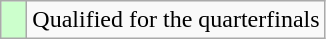<table class="wikitable">
<tr>
<td width=10px bgcolor="#ccffcc"></td>
<td>Qualified for the quarterfinals</td>
</tr>
</table>
